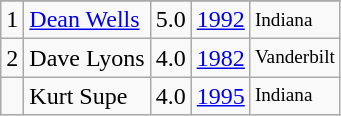<table class="wikitable">
<tr>
</tr>
<tr>
<td>1</td>
<td><a href='#'>Dean Wells</a></td>
<td>5.0</td>
<td><a href='#'>1992</a></td>
<td style="font-size:80%;">Indiana</td>
</tr>
<tr>
<td>2</td>
<td>Dave Lyons</td>
<td>4.0</td>
<td><a href='#'>1982</a></td>
<td style="font-size:80%;">Vanderbilt</td>
</tr>
<tr>
<td></td>
<td>Kurt Supe</td>
<td>4.0</td>
<td><a href='#'>1995</a></td>
<td style="font-size:80%;">Indiana</td>
</tr>
</table>
